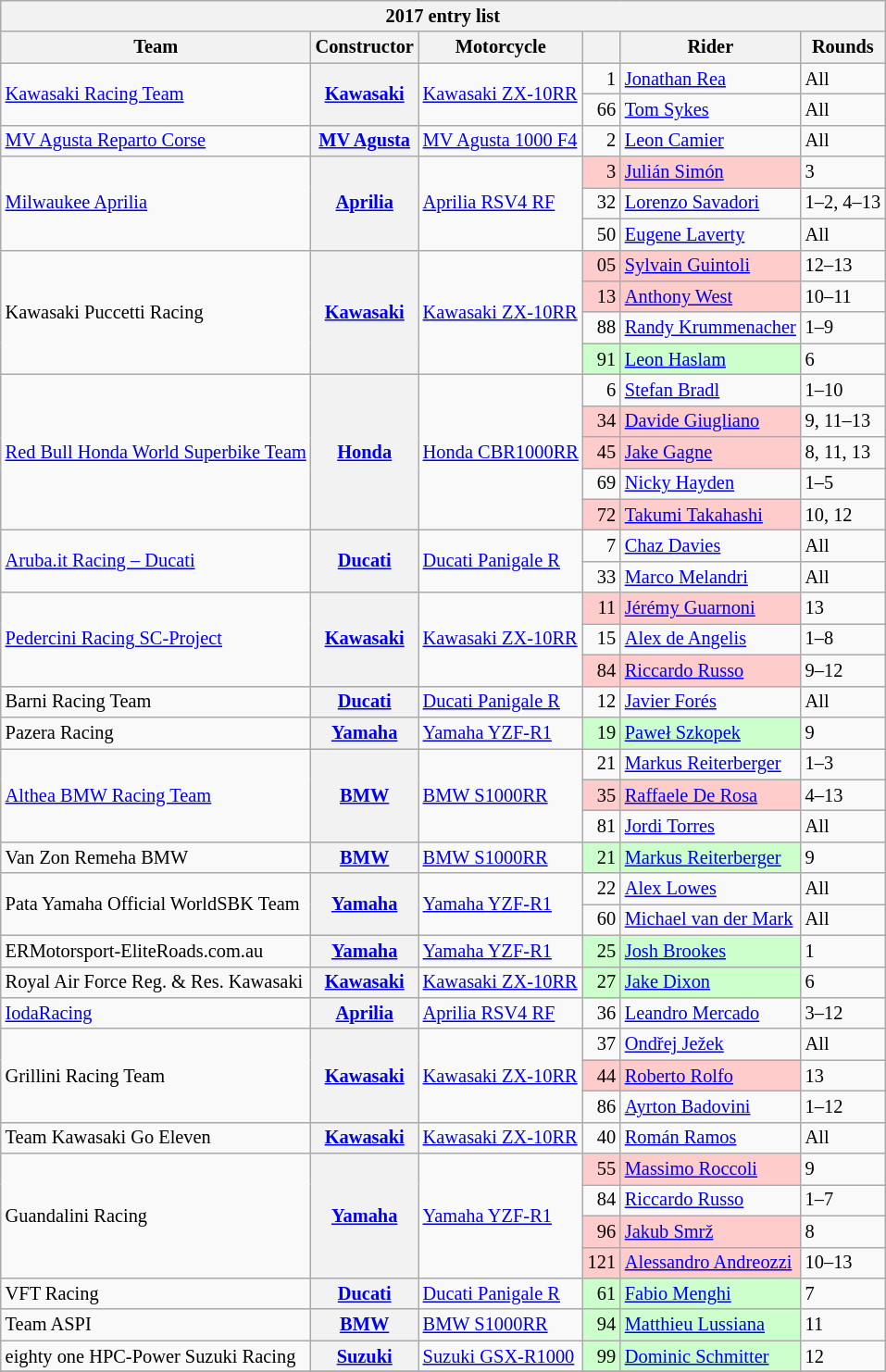<table class="wikitable sortable" style="font-size: 85%">
<tr>
<th colspan=6>2017 entry list</th>
</tr>
<tr>
<th>Team</th>
<th>Constructor</th>
<th>Motorcycle</th>
<th></th>
<th>Rider</th>
<th class=unsortable>Rounds</th>
</tr>
<tr>
<td rowspan=2><a href='#'>Kawasaki Racing Team</a></td>
<th rowspan=2><a href='#'>Kawasaki</a></th>
<td rowspan=2><a href='#'>Kawasaki ZX-10RR</a></td>
<td align=right>1</td>
<td data-sort-value=REA> <a href='#'>Jonathan Rea</a></td>
<td>All</td>
</tr>
<tr>
<td align=right>66</td>
<td data-sort-value=SYK> <a href='#'>Tom Sykes</a></td>
<td>All</td>
</tr>
<tr>
<td><a href='#'>MV Agusta Reparto Corse</a></td>
<th><a href='#'>MV Agusta</a></th>
<td><a href='#'>MV Agusta 1000 F4</a></td>
<td align=right>2</td>
<td data-sort-value=CAM> <a href='#'>Leon Camier</a></td>
<td>All</td>
</tr>
<tr>
<td rowspan=3><a href='#'>Milwaukee Aprilia</a></td>
<th rowspan=3><a href='#'>Aprilia</a></th>
<td rowspan=3><a href='#'>Aprilia RSV4 RF</a></td>
<td style="background:#ffcccc;" align=right>3</td>
<td style="background:#ffcccc;" data-sort-value=SIM> <a href='#'>Julián Simón</a></td>
<td>3</td>
</tr>
<tr>
<td align=right>32</td>
<td data-sort-value=SAV> <a href='#'>Lorenzo Savadori</a></td>
<td>1–2, 4–13</td>
</tr>
<tr>
<td align=right>50</td>
<td data-sort-value=LAV> <a href='#'>Eugene Laverty</a></td>
<td>All</td>
</tr>
<tr>
<td rowspan=4>Kawasaki Puccetti Racing</td>
<th rowspan=4><a href='#'>Kawasaki</a></th>
<td rowspan=4><a href='#'>Kawasaki ZX-10RR</a></td>
<td style="background:#ffcccc;" align=right>05</td>
<td style="background:#ffcccc;" data-sort-value=GUI> <a href='#'>Sylvain Guintoli</a></td>
<td>12–13</td>
</tr>
<tr>
<td style="background:#ffcccc;" align=right>13</td>
<td style="background:#ffcccc;" data-sort-value=WES> <a href='#'>Anthony West</a></td>
<td>10–11</td>
</tr>
<tr>
<td align=right>88</td>
<td data-sort-value=KRU> <a href='#'>Randy Krummenacher</a></td>
<td>1–9</td>
</tr>
<tr>
<td style="background:#ccffcc;" align=right>91</td>
<td style="background:#ccffcc;" data-sort-value=HAS> <a href='#'>Leon Haslam</a></td>
<td>6</td>
</tr>
<tr>
<td rowspan=5><a href='#'>Red Bull Honda World Superbike Team</a></td>
<th rowspan=5><a href='#'>Honda</a></th>
<td rowspan=5><a href='#'>Honda CBR1000RR</a></td>
<td align=right>6</td>
<td data-sort-value=BRA> <a href='#'>Stefan Bradl</a></td>
<td>1–10</td>
</tr>
<tr>
<td style="background:#ffcccc;" align=right>34</td>
<td style="background:#ffcccc;" data-sort-value=GIU> <a href='#'>Davide Giugliano</a></td>
<td>9, 11–13</td>
</tr>
<tr>
<td style="background:#ffcccc;" align=right>45</td>
<td style="background:#ffcccc;" data-sort-value=GAG> <a href='#'>Jake Gagne</a></td>
<td>8, 11, 13</td>
</tr>
<tr>
<td align=right>69</td>
<td data-sort-value=HAY> <a href='#'>Nicky Hayden</a></td>
<td>1–5</td>
</tr>
<tr>
<td style="background:#ffcccc;" align=right>72</td>
<td style="background:#ffcccc;" data-sort-value=TAK> <a href='#'>Takumi Takahashi</a></td>
<td>10, 12</td>
</tr>
<tr>
<td rowspan=2><a href='#'>Aruba.it Racing – Ducati</a></td>
<th rowspan=2><a href='#'>Ducati</a></th>
<td rowspan=2><a href='#'>Ducati Panigale R</a></td>
<td align=right>7</td>
<td data-sort-value=DAV> <a href='#'>Chaz Davies</a></td>
<td>All</td>
</tr>
<tr>
<td align=right>33</td>
<td data-sort-value=MEL> <a href='#'>Marco Melandri</a></td>
<td>All</td>
</tr>
<tr>
<td rowspan=3><a href='#'>Pedercini Racing SC-Project</a></td>
<th rowspan=3><a href='#'>Kawasaki</a></th>
<td rowspan=3><a href='#'>Kawasaki ZX-10RR</a></td>
<td style="background:#ffcccc;" align=right>11</td>
<td style="background:#ffcccc;" data-sort-value=GUA> <a href='#'>Jérémy Guarnoni</a></td>
<td>13</td>
</tr>
<tr>
<td align=right>15</td>
<td data-sort-value=DEA> <a href='#'>Alex de Angelis</a></td>
<td>1–8</td>
</tr>
<tr>
<td style="background:#ffcccc;" align=right>84</td>
<td style="background:#ffcccc;" data-sort-value=RUS> <a href='#'>Riccardo Russo</a></td>
<td>9–12</td>
</tr>
<tr>
<td>Barni Racing Team</td>
<th><a href='#'>Ducati</a></th>
<td><a href='#'>Ducati Panigale R</a></td>
<td align=right>12</td>
<td data-sort-value=FOR> <a href='#'>Javier Forés</a></td>
<td>All</td>
</tr>
<tr>
<td>Pazera Racing</td>
<th><a href='#'>Yamaha</a></th>
<td><a href='#'>Yamaha YZF-R1</a></td>
<td style="background:#ccffcc;" align=right>19</td>
<td style="background:#ccffcc;" data-sort-value=SZK> <a href='#'>Paweł Szkopek</a></td>
<td>9</td>
</tr>
<tr>
<td rowspan=3><a href='#'>Althea BMW Racing Team</a></td>
<th rowspan=3><a href='#'>BMW</a></th>
<td rowspan=3><a href='#'>BMW S1000RR</a></td>
<td align=right>21</td>
<td data-sort-value=REI> <a href='#'>Markus Reiterberger</a></td>
<td>1–3</td>
</tr>
<tr>
<td style="background:#ffcccc;" align=right>35</td>
<td style="background:#ffcccc;" data-sort-value=DER> <a href='#'>Raffaele De Rosa</a></td>
<td>4–13</td>
</tr>
<tr>
<td align=right>81</td>
<td data-sort-value=TOR> <a href='#'>Jordi Torres</a></td>
<td>All</td>
</tr>
<tr>
<td>Van Zon Remeha BMW</td>
<th><a href='#'>BMW</a></th>
<td><a href='#'>BMW S1000RR</a></td>
<td style="background:#ccffcc;" align=right>21</td>
<td style="background:#ccffcc;" data-sort-value=REI> <a href='#'>Markus Reiterberger</a></td>
<td>9</td>
</tr>
<tr>
<td rowspan=2>Pata Yamaha Official WorldSBK Team</td>
<th rowspan=2><a href='#'>Yamaha</a></th>
<td rowspan=2><a href='#'>Yamaha YZF-R1</a></td>
<td align=right>22</td>
<td data-sort-value=LOW> <a href='#'>Alex Lowes</a></td>
<td>All</td>
</tr>
<tr>
<td align=right>60</td>
<td data-sort-value=MAR> <a href='#'>Michael van der Mark</a></td>
<td>All</td>
</tr>
<tr>
<td>ERMotorsport-EliteRoads.com.au</td>
<th><a href='#'>Yamaha</a></th>
<td><a href='#'>Yamaha YZF-R1</a></td>
<td style="background:#ccffcc;" align=right>25</td>
<td style="background:#ccffcc;" data-sort-value=BRO> <a href='#'>Josh Brookes</a></td>
<td>1</td>
</tr>
<tr>
<td>Royal Air Force Reg. & Res. Kawasaki</td>
<th><a href='#'>Kawasaki</a></th>
<td><a href='#'>Kawasaki ZX-10RR</a></td>
<td style="background:#ccffcc;" align=right>27</td>
<td style="background:#ccffcc;" data-sort-value=DIX> <a href='#'>Jake Dixon</a></td>
<td>6</td>
</tr>
<tr>
<td><a href='#'>IodaRacing</a></td>
<th><a href='#'>Aprilia</a></th>
<td><a href='#'>Aprilia RSV4 RF</a></td>
<td align=right>36</td>
<td data-sort-value=MER> <a href='#'>Leandro Mercado</a></td>
<td>3–12</td>
</tr>
<tr>
<td rowspan=3>Grillini Racing Team</td>
<th rowspan=3><a href='#'>Kawasaki</a></th>
<td rowspan=3><a href='#'>Kawasaki ZX-10RR</a></td>
<td align=right>37</td>
<td data-sort-value=JEZ> <a href='#'>Ondřej Ježek</a></td>
<td>All</td>
</tr>
<tr>
<td style="background:#ffcccc;" align=right>44</td>
<td style="background:#ffcccc;" data-sort-value=ROL> <a href='#'>Roberto Rolfo</a></td>
<td>13</td>
</tr>
<tr>
<td align=right>86</td>
<td data-sort-value=BAD> <a href='#'>Ayrton Badovini</a></td>
<td>1–12</td>
</tr>
<tr>
<td>Team Kawasaki Go Eleven</td>
<th><a href='#'>Kawasaki</a></th>
<td><a href='#'>Kawasaki ZX-10RR</a></td>
<td align=right>40</td>
<td data-sort-value=RAM> <a href='#'>Román Ramos</a></td>
<td>All</td>
</tr>
<tr>
<td rowspan=4>Guandalini Racing</td>
<th rowspan=4><a href='#'>Yamaha</a></th>
<td rowspan=4><a href='#'>Yamaha YZF-R1</a></td>
<td style="background:#ffcccc;" align=right>55</td>
<td style="background:#ffcccc;" data-sort-value=ROC> <a href='#'>Massimo Roccoli</a></td>
<td>9</td>
</tr>
<tr>
<td align=right>84</td>
<td data-sort-value=RUS> <a href='#'>Riccardo Russo</a></td>
<td>1–7</td>
</tr>
<tr>
<td style="background:#ffcccc;" align=right>96</td>
<td style="background:#ffcccc;" data-sort-value=SMR> <a href='#'>Jakub Smrž</a></td>
<td>8</td>
</tr>
<tr>
<td style="background:#ffcccc;" align=right>121</td>
<td style="background:#ffcccc;" data-sort-value=AND> <a href='#'>Alessandro Andreozzi</a></td>
<td>10–13</td>
</tr>
<tr>
<td>VFT Racing</td>
<th><a href='#'>Ducati</a></th>
<td><a href='#'>Ducati Panigale R</a></td>
<td style="background:#ccffcc;" align=right>61</td>
<td style="background:#ccffcc;" data-sort-value=MEN> <a href='#'>Fabio Menghi</a></td>
<td>7</td>
</tr>
<tr>
<td>Team ASPI</td>
<th><a href='#'>BMW</a></th>
<td><a href='#'>BMW S1000RR</a></td>
<td style="background:#ccffcc;" align=right>94</td>
<td style="background:#ccffcc;" data-sort-value=LUS> <a href='#'>Matthieu Lussiana</a></td>
<td>11</td>
</tr>
<tr>
<td>eighty one HPC-Power Suzuki Racing</td>
<th><a href='#'>Suzuki</a></th>
<td><a href='#'>Suzuki GSX-R1000</a></td>
<td style="background:#ccffcc;" align=right>99</td>
<td style="background:#ccffcc;" data-sort-value=SCH> <a href='#'>Dominic Schmitter</a></td>
<td>12</td>
</tr>
<tr>
</tr>
</table>
